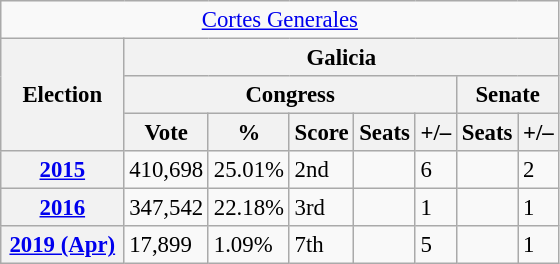<table class="wikitable" style="font-size:95%; text-align:left;">
<tr>
<td colspan="8" align="center"><a href='#'>Cortes Generales</a></td>
</tr>
<tr>
<th rowspan="3" width="75">Election</th>
<th colspan="7">Galicia</th>
</tr>
<tr>
<th colspan="5">Congress</th>
<th colspan="2">Senate</th>
</tr>
<tr>
<th>Vote</th>
<th>%</th>
<th>Score</th>
<th>Seats</th>
<th>+/–</th>
<th>Seats</th>
<th>+/–</th>
</tr>
<tr>
<th><a href='#'>2015</a></th>
<td>410,698</td>
<td>25.01%</td>
<td>2nd</td>
<td></td>
<td>6</td>
<td></td>
<td>2</td>
</tr>
<tr>
<th><a href='#'>2016</a></th>
<td>347,542</td>
<td>22.18%</td>
<td>3rd</td>
<td></td>
<td>1</td>
<td></td>
<td>1</td>
</tr>
<tr>
<th><a href='#'>2019 (Apr)</a></th>
<td>17,899</td>
<td>1.09%</td>
<td>7th</td>
<td></td>
<td>5</td>
<td></td>
<td>1</td>
</tr>
</table>
